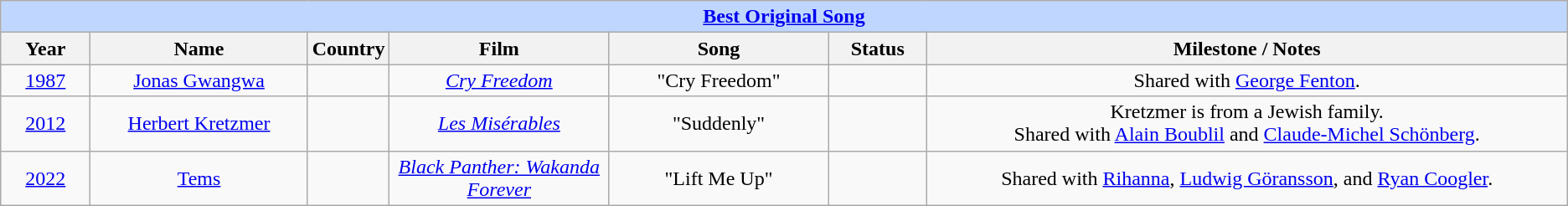<table class="wikitable" style="text-align: center">
<tr ---- bgcolor="#bfd7ff">
<td colspan=7 align=center><strong><a href='#'>Best Original Song</a></strong></td>
</tr>
<tr ---- bgcolor="#ebf5ff">
<th width="75">Year</th>
<th width="200">Name</th>
<th width="50">Country</th>
<th width="200">Film</th>
<th width="200">Song</th>
<th width="80">Status</th>
<th width="650">Milestone / Notes</th>
</tr>
<tr>
<td><a href='#'>1987</a></td>
<td><a href='#'>Jonas Gwangwa</a></td>
<td style="text-align:center;"></td>
<td><em><a href='#'>Cry Freedom</a></em></td>
<td>"Cry Freedom"</td>
<td></td>
<td>Shared with <a href='#'>George Fenton</a>.</td>
</tr>
<tr>
<td><a href='#'>2012</a></td>
<td><a href='#'>Herbert Kretzmer</a></td>
<td style="text-align:center;"><br></td>
<td><em><a href='#'>Les Misérables</a></em></td>
<td>"Suddenly"</td>
<td></td>
<td>Kretzmer is from a Jewish family.<br>Shared with <a href='#'>Alain Boublil</a> and <a href='#'>Claude-Michel Schönberg</a>.</td>
</tr>
<tr>
<td><a href='#'>2022</a></td>
<td><a href='#'>Tems</a></td>
<td style="text-align:center;"></td>
<td><em><a href='#'>Black Panther: Wakanda Forever</a></em></td>
<td>"Lift Me Up"</td>
<td></td>
<td>Shared with <a href='#'>Rihanna</a>, <a href='#'>Ludwig Göransson</a>, and <a href='#'>Ryan Coogler</a>.</td>
</tr>
</table>
